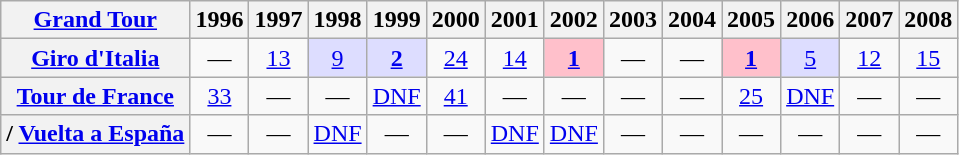<table class="wikitable plainrowheaders">
<tr>
<th scope="col"><a href='#'>Grand Tour</a></th>
<th scope="col">1996</th>
<th scope="col">1997</th>
<th scope="col">1998</th>
<th scope="col">1999</th>
<th scope="col">2000</th>
<th scope="col">2001</th>
<th scope="col">2002</th>
<th scope="col">2003</th>
<th scope="col">2004</th>
<th scope="col">2005</th>
<th scope="col">2006</th>
<th scope="col">2007</th>
<th scope="col">2008</th>
</tr>
<tr style="text-align:center;">
<th scope="row"> <a href='#'>Giro d'Italia</a></th>
<td>—</td>
<td><a href='#'>13</a></td>
<td align="center" style="background:#ddddff;"><a href='#'>9</a></td>
<td align="center" style="background:#ddddff;"><strong><a href='#'>2</a></strong></td>
<td><a href='#'>24</a></td>
<td><a href='#'>14</a></td>
<td align="center" style="background:pink;"><strong><a href='#'>1</a></strong></td>
<td>—</td>
<td>—</td>
<td align="center" style="background:pink;"><strong><a href='#'>1</a></strong></td>
<td align="center" style="background:#ddddff;"><a href='#'>5</a></td>
<td><a href='#'>12</a></td>
<td><a href='#'>15</a></td>
</tr>
<tr style="text-align:center;">
<th scope="row"> <a href='#'>Tour de France</a></th>
<td><a href='#'>33</a></td>
<td>—</td>
<td>—</td>
<td><a href='#'>DNF</a></td>
<td><a href='#'>41</a></td>
<td>—</td>
<td>—</td>
<td>—</td>
<td>—</td>
<td><a href='#'>25</a></td>
<td><a href='#'>DNF</a></td>
<td>—</td>
<td>—</td>
</tr>
<tr style="text-align:center;">
<th scope="row">/ <a href='#'>Vuelta a España</a></th>
<td>—</td>
<td>—</td>
<td><a href='#'>DNF</a></td>
<td>—</td>
<td>—</td>
<td><a href='#'>DNF</a></td>
<td><a href='#'>DNF</a></td>
<td>—</td>
<td>—</td>
<td>—</td>
<td>—</td>
<td>—</td>
<td>—</td>
</tr>
</table>
